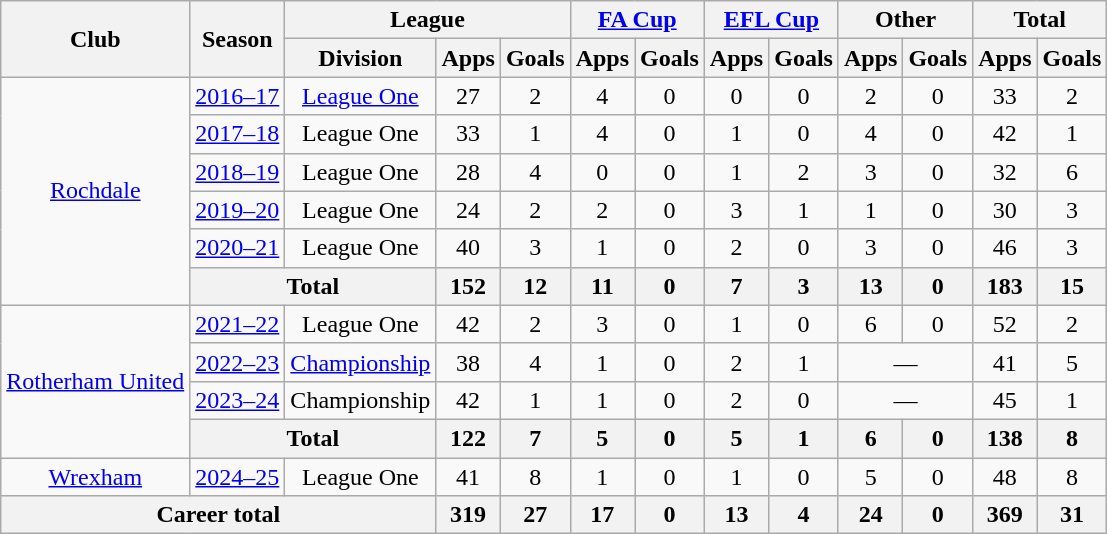<table class="wikitable" style="text-align:center">
<tr>
<th rowspan="2">Club</th>
<th rowspan="2">Season</th>
<th colspan="3">League</th>
<th colspan="2"><a href='#'>FA Cup</a></th>
<th colspan="2"><a href='#'>EFL Cup</a></th>
<th colspan="2">Other</th>
<th colspan="2">Total</th>
</tr>
<tr>
<th>Division</th>
<th>Apps</th>
<th>Goals</th>
<th>Apps</th>
<th>Goals</th>
<th>Apps</th>
<th>Goals</th>
<th>Apps</th>
<th>Goals</th>
<th>Apps</th>
<th>Goals</th>
</tr>
<tr>
<td rowspan="6"><a href='#'>Rochdale</a></td>
<td><a href='#'>2016–17</a></td>
<td><a href='#'>League One</a></td>
<td>27</td>
<td>2</td>
<td>4</td>
<td>0</td>
<td>0</td>
<td>0</td>
<td>2</td>
<td>0</td>
<td>33</td>
<td>2</td>
</tr>
<tr>
<td><a href='#'>2017–18</a></td>
<td>League One</td>
<td>33</td>
<td>1</td>
<td>4</td>
<td>0</td>
<td>1</td>
<td>0</td>
<td>4</td>
<td>0</td>
<td>42</td>
<td>1</td>
</tr>
<tr>
<td><a href='#'>2018–19</a></td>
<td>League One</td>
<td>28</td>
<td>4</td>
<td>0</td>
<td>0</td>
<td>1</td>
<td>2</td>
<td>3</td>
<td>0</td>
<td>32</td>
<td>6</td>
</tr>
<tr>
<td><a href='#'>2019–20</a></td>
<td>League One</td>
<td>24</td>
<td>2</td>
<td>2</td>
<td>0</td>
<td>3</td>
<td>1</td>
<td>1</td>
<td>0</td>
<td>30</td>
<td>3</td>
</tr>
<tr>
<td><a href='#'>2020–21</a></td>
<td>League One</td>
<td>40</td>
<td>3</td>
<td>1</td>
<td>0</td>
<td>2</td>
<td>0</td>
<td>3</td>
<td>0</td>
<td>46</td>
<td>3</td>
</tr>
<tr>
<th colspan="2">Total</th>
<th>152</th>
<th>12</th>
<th>11</th>
<th>0</th>
<th>7</th>
<th>3</th>
<th>13</th>
<th>0</th>
<th>183</th>
<th>15</th>
</tr>
<tr>
<td rowspan=4><a href='#'>Rotherham United</a></td>
<td><a href='#'>2021–22</a></td>
<td>League One</td>
<td>42</td>
<td>2</td>
<td>3</td>
<td>0</td>
<td>1</td>
<td>0</td>
<td>6</td>
<td>0</td>
<td>52</td>
<td>2</td>
</tr>
<tr>
<td><a href='#'>2022–23</a></td>
<td><a href='#'>Championship</a></td>
<td>38</td>
<td>4</td>
<td>1</td>
<td>0</td>
<td>2</td>
<td>1</td>
<td colspan=2>—</td>
<td>41</td>
<td>5</td>
</tr>
<tr>
<td><a href='#'>2023–24</a></td>
<td>Championship</td>
<td>42</td>
<td>1</td>
<td>1</td>
<td>0</td>
<td>2</td>
<td>0</td>
<td colspan=2>—</td>
<td>45</td>
<td>1</td>
</tr>
<tr>
<th colspan="2">Total</th>
<th>122</th>
<th>7</th>
<th>5</th>
<th>0</th>
<th>5</th>
<th>1</th>
<th>6</th>
<th>0</th>
<th>138</th>
<th>8</th>
</tr>
<tr>
<td><a href='#'>Wrexham</a></td>
<td><a href='#'>2024–25</a></td>
<td>League One</td>
<td>41</td>
<td>8</td>
<td>1</td>
<td>0</td>
<td>1</td>
<td>0</td>
<td>5</td>
<td>0</td>
<td>48</td>
<td>8</td>
</tr>
<tr>
<th colspan="3">Career total</th>
<th>319</th>
<th>27</th>
<th>17</th>
<th>0</th>
<th>13</th>
<th>4</th>
<th>24</th>
<th>0</th>
<th>369</th>
<th>31</th>
</tr>
</table>
